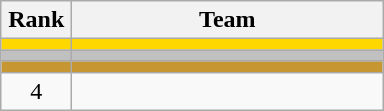<table class="wikitable" style="text-align:center;">
<tr>
<th width=40>Rank</th>
<th width=200>Team</th>
</tr>
<tr bgcolor="gold">
<td></td>
<td style="text-align:left;"></td>
</tr>
<tr bgcolor="silver">
<td></td>
<td style="text-align:left;"></td>
</tr>
<tr bgcolor="#C69633">
<td></td>
<td style="text-align:left;"></td>
</tr>
<tr>
<td>4</td>
<td style="text-align:left;"></td>
</tr>
</table>
